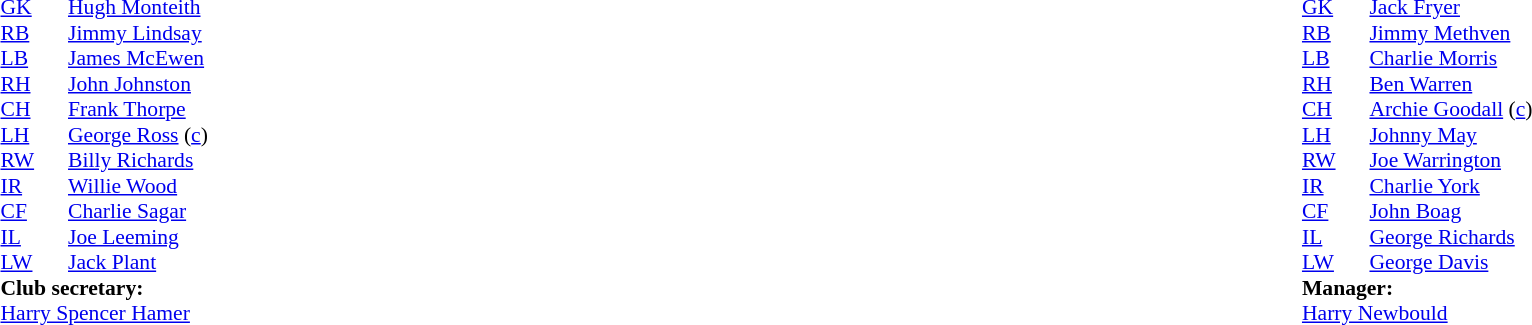<table width="100%">
<tr>
<td valign="top" width="50%"><br><table style="font-size: 90%" cellspacing="0" cellpadding="0">
<tr>
<td colspan="2"></td>
</tr>
<tr>
<th width="45"></th>
</tr>
<tr>
<td><a href='#'>GK</a></td>
<td> <a href='#'>Hugh Monteith</a></td>
</tr>
<tr>
<td><a href='#'>RB</a></td>
<td> <a href='#'>Jimmy Lindsay</a></td>
</tr>
<tr>
<td><a href='#'>LB</a></td>
<td> <a href='#'>James McEwen</a></td>
</tr>
<tr>
<td><a href='#'>RH</a></td>
<td> <a href='#'>John Johnston</a></td>
</tr>
<tr>
<td><a href='#'>CH</a></td>
<td> <a href='#'>Frank Thorpe</a></td>
</tr>
<tr>
<td><a href='#'>LH</a></td>
<td> <a href='#'>George Ross</a> (<a href='#'>c</a>)</td>
</tr>
<tr>
<td><a href='#'>RW</a></td>
<td> <a href='#'>Billy Richards</a></td>
</tr>
<tr>
<td><a href='#'>IR</a></td>
<td> <a href='#'>Willie Wood</a></td>
</tr>
<tr>
<td><a href='#'>CF</a></td>
<td> <a href='#'>Charlie Sagar</a></td>
</tr>
<tr>
<td><a href='#'>IL</a></td>
<td> <a href='#'>Joe Leeming</a></td>
</tr>
<tr>
<td><a href='#'>LW</a></td>
<td> <a href='#'>Jack Plant</a></td>
</tr>
<tr>
<td colspan="4"><strong>Club secretary:</strong></td>
</tr>
<tr>
<td colspan="4"> <a href='#'>Harry Spencer Hamer</a></td>
</tr>
</table>
</td>
<td valign="top" width="50%"><br><table style="font-size: 90%" cellspacing="0" cellpadding="0" align=center>
<tr>
<td colspan="2"></td>
</tr>
<tr>
<th width="45"></th>
</tr>
<tr>
<td><a href='#'>GK</a></td>
<td> <a href='#'>Jack Fryer</a></td>
</tr>
<tr>
<td><a href='#'>RB</a></td>
<td> <a href='#'>Jimmy Methven</a></td>
</tr>
<tr>
<td><a href='#'>LB</a></td>
<td> <a href='#'>Charlie Morris</a></td>
</tr>
<tr>
<td><a href='#'>RH</a></td>
<td> <a href='#'>Ben Warren</a></td>
</tr>
<tr>
<td><a href='#'>CH</a></td>
<td> <a href='#'>Archie Goodall</a> (<a href='#'>c</a>)</td>
</tr>
<tr>
<td><a href='#'>LH</a></td>
<td> <a href='#'>Johnny May</a></td>
</tr>
<tr>
<td><a href='#'>RW</a></td>
<td> <a href='#'>Joe Warrington</a></td>
</tr>
<tr>
<td><a href='#'>IR</a></td>
<td> <a href='#'>Charlie York</a></td>
</tr>
<tr>
<td><a href='#'>CF</a></td>
<td> <a href='#'>John Boag</a></td>
</tr>
<tr>
<td><a href='#'>IL</a></td>
<td> <a href='#'>George Richards</a></td>
</tr>
<tr>
<td><a href='#'>LW</a></td>
<td> <a href='#'>George Davis</a></td>
</tr>
<tr>
<td colspan=4><strong>Manager:</strong></td>
</tr>
<tr>
<td colspan="4"> <a href='#'>Harry Newbould</a></td>
</tr>
</table>
</td>
</tr>
</table>
